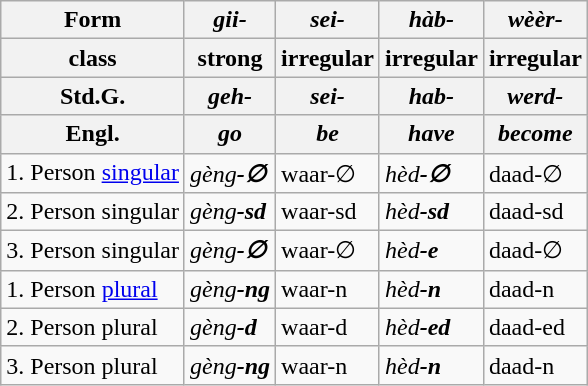<table class="wikitable">
<tr>
<th>Form</th>
<th><em>gii-</em></th>
<th><em>sei-</em></th>
<th><em>hàb-</em></th>
<th><em>wèèr-</em></th>
</tr>
<tr>
<th>class</th>
<th>strong</th>
<th>irregular</th>
<th>irregular</th>
<th>irregular</th>
</tr>
<tr>
<th>Std.G.</th>
<th><em>geh-</em></th>
<th><em>sei-</em></th>
<th><em>hab-</em></th>
<th><em>werd-</em></th>
</tr>
<tr>
<th>Engl.</th>
<th><em>go</em></th>
<th><em>be</em></th>
<th><em>have</em></th>
<th><em>become</em></th>
</tr>
<tr>
<td>1. Person <a href='#'>singular</a></td>
<td><em>gèng<strong>-∅<strong><em></td>
<td></em>waar</strong>-∅</em></strong></td>
<td><em>hèd<strong>-∅<strong><em></td>
<td></em>daad</strong>-∅</em></strong></td>
</tr>
<tr>
<td>2. Person singular</td>
<td><em>gèng<strong>-sd<strong><em></td>
<td></em>waar</strong>-sd</em></strong></td>
<td><em>hèd<strong>-sd<strong><em></td>
<td></em>daad</strong>-sd</em></strong></td>
</tr>
<tr>
<td>3. Person singular</td>
<td><em>gèng<strong>-∅<strong><em></td>
<td></em>waar</strong>-∅</em></strong></td>
<td><em>hèd<strong>-e<strong><em></td>
<td></em>daad</strong>-∅</em></strong></td>
</tr>
<tr>
<td>1. Person <a href='#'>plural</a></td>
<td><em>gèng<strong>-ng<strong><em></td>
<td></em>waar</strong>-n</em></strong></td>
<td><em>hèd<strong>-n<strong><em></td>
<td></em>daad</strong>-n</em></strong></td>
</tr>
<tr>
<td>2. Person plural</td>
<td><em>gèng<strong>-d<strong><em></td>
<td></em>waar</strong>-d</em></strong></td>
<td><em>hèd<strong>-ed<strong><em></td>
<td></em>daad</strong>-ed</em></strong></td>
</tr>
<tr>
<td>3. Person plural</td>
<td><em>gèng<strong>-ng<strong><em></td>
<td></em>waar</strong>-n</em></strong></td>
<td><em>hèd<strong>-n<strong><em></td>
<td></em>daad</strong>-n</em></strong></td>
</tr>
</table>
